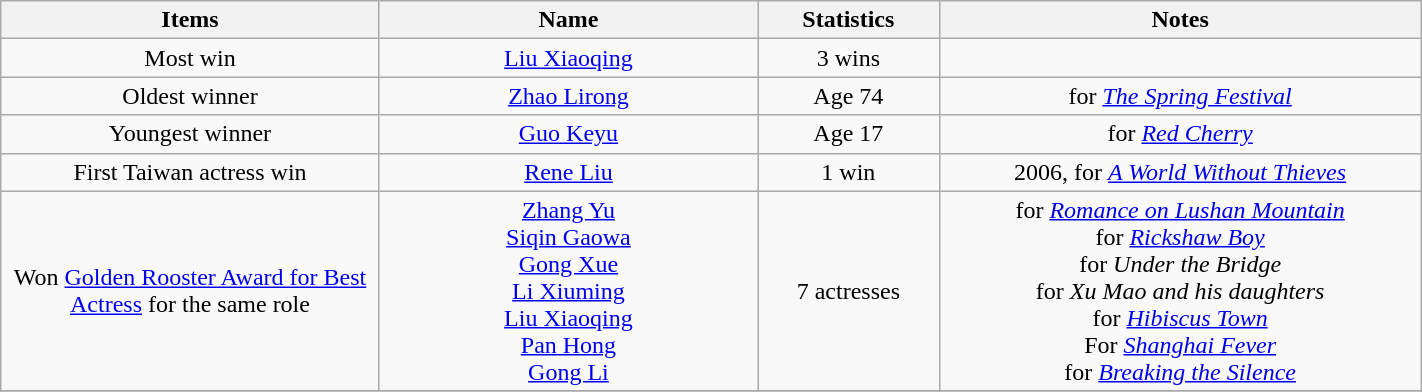<table class="wikitable" style="text-align: center" width="75%">
<tr>
<th width=175><strong>Items</strong></th>
<th width=175><strong>Name</strong></th>
<th width=80><strong>Statistics</strong></th>
<th width=225><strong>Notes</strong></th>
</tr>
<tr>
<td>Most win</td>
<td><a href='#'>Liu Xiaoqing</a></td>
<td>3 wins</td>
<td></td>
</tr>
<tr>
<td>Oldest winner</td>
<td><a href='#'>Zhao Lirong</a></td>
<td>Age 74</td>
<td>for <em><a href='#'>The Spring Festival</a></em></td>
</tr>
<tr>
<td>Youngest winner</td>
<td><a href='#'>Guo Keyu</a></td>
<td>Age 17</td>
<td>for <em><a href='#'>Red Cherry</a></em></td>
</tr>
<tr>
<td>First Taiwan actress win</td>
<td><a href='#'>Rene Liu</a></td>
<td>1 win</td>
<td>2006, for <em><a href='#'>A World Without Thieves</a></em></td>
</tr>
<tr>
<td>Won <a href='#'>Golden Rooster Award for Best Actress</a> for the same role</td>
<td><a href='#'>Zhang Yu</a><br><a href='#'>Siqin Gaowa</a><br><a href='#'>Gong Xue</a><br><a href='#'>Li Xiuming</a><br><a href='#'>Liu Xiaoqing</a><br><a href='#'>Pan Hong</a><br><a href='#'>Gong Li</a></td>
<td>7 actresses</td>
<td>for <em><a href='#'>Romance on Lushan Mountain</a></em><br>for <em><a href='#'>Rickshaw Boy</a></em><br>for <em>Under the Bridge</em><br>for <em>Xu Mao and his daughters</em><br>for <em><a href='#'>Hibiscus Town</a></em><br>For <em><a href='#'>Shanghai Fever</a></em><br>for <em><a href='#'>Breaking the Silence</a></em></td>
</tr>
<tr>
</tr>
</table>
